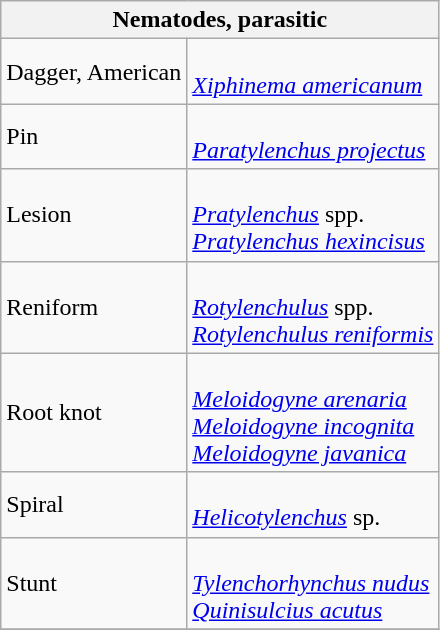<table class="wikitable" style="clear">
<tr>
<th colspan=2><strong>Nematodes, parasitic</strong><br></th>
</tr>
<tr>
<td>Dagger, American</td>
<td><br><em><a href='#'>Xiphinema americanum</a></em></td>
</tr>
<tr>
<td>Pin</td>
<td><br><em><a href='#'>Paratylenchus projectus</a></em></td>
</tr>
<tr>
<td>Lesion</td>
<td><br><em><a href='#'>Pratylenchus</a></em> spp. <br>
<em><a href='#'>Pratylenchus hexincisus</a></em></td>
</tr>
<tr>
<td>Reniform</td>
<td><br><em><a href='#'>Rotylenchulus</a></em> spp. <br>
<em><a href='#'>Rotylenchulus reniformis</a></em></td>
</tr>
<tr>
<td>Root knot</td>
<td><br><em><a href='#'>Meloidogyne arenaria</a></em><br>
<em><a href='#'>Meloidogyne incognita</a></em><br>
<em><a href='#'>Meloidogyne javanica</a></em></td>
</tr>
<tr>
<td>Spiral</td>
<td><br><em><a href='#'>Helicotylenchus</a></em> sp.</td>
</tr>
<tr>
<td>Stunt</td>
<td><br><em><a href='#'>Tylenchorhynchus nudus</a></em><br>
<em><a href='#'>Quinisulcius acutus</a></em></td>
</tr>
<tr>
</tr>
</table>
